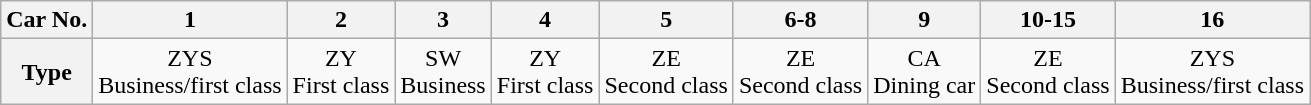<table class="wikitable" style="text-align: center">
<tr>
<th>Car No.</th>
<th>1</th>
<th>2</th>
<th>3</th>
<th>4</th>
<th>5</th>
<th>6-8</th>
<th>9</th>
<th>10-15</th>
<th>16</th>
</tr>
<tr>
<th>Type</th>
<td>ZYS<br>Business/first class</td>
<td>ZY<br>First class</td>
<td>SW<br>Business</td>
<td>ZY<br>First class</td>
<td>ZE<br>Second class </td>
<td>ZE<br>Second class</td>
<td>CA<br>Dining car</td>
<td>ZE<br>Second class</td>
<td>ZYS<br>Business/first class</td>
</tr>
</table>
